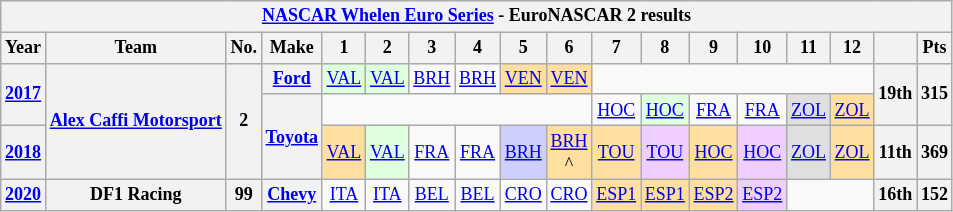<table class="wikitable" style="text-align:center; font-size:75%">
<tr>
<th colspan=21><a href='#'>NASCAR Whelen Euro Series</a> - EuroNASCAR 2 results</th>
</tr>
<tr>
<th>Year</th>
<th>Team</th>
<th>No.</th>
<th>Make</th>
<th>1</th>
<th>2</th>
<th>3</th>
<th>4</th>
<th>5</th>
<th>6</th>
<th>7</th>
<th>8</th>
<th>9</th>
<th>10</th>
<th>11</th>
<th>12</th>
<th></th>
<th>Pts</th>
</tr>
<tr>
<th rowspan=2><a href='#'>2017</a></th>
<th rowspan=3><a href='#'>Alex Caffi Motorsport</a></th>
<th rowspan=3>2</th>
<th><a href='#'>Ford</a></th>
<td style="background:#DFFFDF;"><a href='#'>VAL</a><br></td>
<td style="background:#DFFFDF;"><a href='#'>VAL</a><br></td>
<td><a href='#'>BRH</a></td>
<td><a href='#'>BRH</a></td>
<td style="background:#FFDF9F;"><a href='#'>VEN</a><br></td>
<td style="background:#FFDF9F;"><a href='#'>VEN</a><br></td>
<td colspan=6></td>
<th rowspan=2>19th</th>
<th rowspan=2>315</th>
</tr>
<tr>
<th rowspan=2><a href='#'>Toyota</a></th>
<td colspan=6></td>
<td style="background:#;"><a href='#'>HOC</a><br></td>
<td style="background:#DFFFDF;"><a href='#'>HOC</a><br></td>
<td><a href='#'>FRA</a></td>
<td><a href='#'>FRA</a></td>
<td style="background:#DFDFDF;"><a href='#'>ZOL</a><br></td>
<td style="background:#FFDF9F;"><a href='#'>ZOL</a><br></td>
</tr>
<tr>
<th><a href='#'>2018</a></th>
<td style="background:#FFDF9F;"><a href='#'>VAL</a><br></td>
<td style="background:#DFFFDF;"><a href='#'>VAL</a><br></td>
<td><a href='#'>FRA</a></td>
<td><a href='#'>FRA</a></td>
<td style="background:#CFCFFF;"><a href='#'>BRH</a><br></td>
<td style="background:#FFDF9F;"><a href='#'>BRH</a><br>^</td>
<td style="background:#FFDF9F;"><a href='#'>TOU</a><br></td>
<td style="background:#EFCFFF;"><a href='#'>TOU</a><br></td>
<td style="background:#FFDF9F;"><a href='#'>HOC</a><br></td>
<td style="background:#EFCFFF;"><a href='#'>HOC</a><br></td>
<td style="background:#DFDFDF;"><a href='#'>ZOL</a><br></td>
<td style="background:#FFDF9F;"><a href='#'>ZOL</a><br></td>
<th>11th</th>
<th>369</th>
</tr>
<tr>
<th><a href='#'>2020</a></th>
<th>DF1 Racing</th>
<th>99</th>
<th><a href='#'>Chevy</a></th>
<td><a href='#'>ITA</a></td>
<td><a href='#'>ITA</a></td>
<td><a href='#'>BEL</a></td>
<td><a href='#'>BEL</a></td>
<td><a href='#'>CRO</a></td>
<td><a href='#'>CRO</a></td>
<td style="background:#FFDF9F;"><a href='#'>ESP1</a><br></td>
<td style="background:#FFDF9F;"><a href='#'>ESP1</a><br></td>
<td style="background:#FFDF9F;"><a href='#'>ESP2</a><br></td>
<td style="background:#EFCFFF;"><a href='#'>ESP2</a><br></td>
<td colspan=2></td>
<th>16th</th>
<th>152</th>
</tr>
</table>
